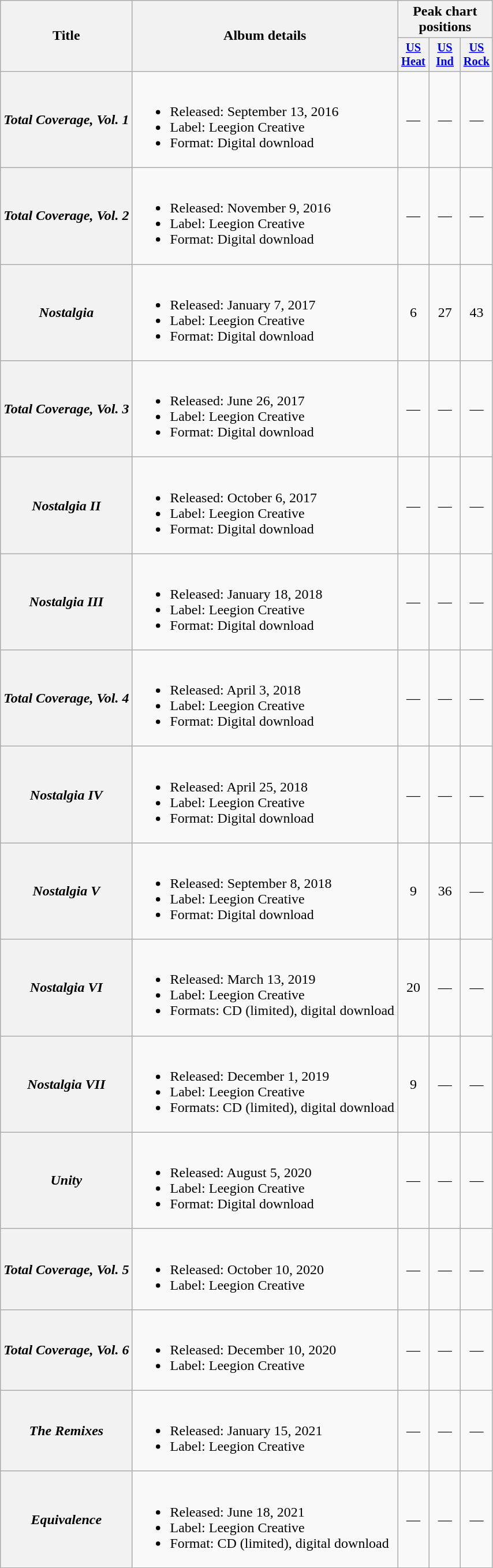<table class="wikitable plainrowheaders">
<tr>
<th scope="col" rowspan="2">Title</th>
<th scope="col" rowspan="2">Album details</th>
<th scope="col" colspan="3">Peak chart positions</th>
</tr>
<tr>
<th scope="col" style="width:30px;font-size:85%"><a href='#'>US<br>Heat</a><br></th>
<th scope="col" style="width:30px;font-size:85%"><a href='#'>US<br>Ind</a><br></th>
<th scope="col" style="width:30px;font-size:85%"><a href='#'>US<br>Rock</a><br></th>
</tr>
<tr>
<th scope="row"><em>Total Coverage, Vol. 1</em></th>
<td><br><ul><li>Released: September 13, 2016</li><li>Label: Leegion Creative</li><li>Format: Digital download</li></ul></td>
<td align="center">—</td>
<td align="center">—</td>
<td align="center">—</td>
</tr>
<tr>
<th scope="row"><em>Total Coverage, Vol. 2</em></th>
<td><br><ul><li>Released: November 9, 2016</li><li>Label: Leegion Creative</li><li>Format: Digital download</li></ul></td>
<td align="center">—</td>
<td align="center">—</td>
<td align="center">—</td>
</tr>
<tr>
<th scope="row"><em>Nostalgia</em></th>
<td><br><ul><li>Released: January 7, 2017</li><li>Label: Leegion Creative</li><li>Format: Digital download</li></ul></td>
<td align="center">6</td>
<td align="center">27</td>
<td align="center">43</td>
</tr>
<tr>
<th scope="row"><em>Total Coverage, Vol. 3</em></th>
<td><br><ul><li>Released: June 26, 2017</li><li>Label: Leegion Creative</li><li>Format: Digital download</li></ul></td>
<td align="center">—</td>
<td align="center">—</td>
<td align="center">—</td>
</tr>
<tr>
<th scope="row"><em>Nostalgia II</em></th>
<td><br><ul><li>Released: October 6, 2017</li><li>Label: Leegion Creative</li><li>Format: Digital download</li></ul></td>
<td align="center">—</td>
<td align="center">—</td>
<td align="center">—</td>
</tr>
<tr>
<th scope="row"><em>Nostalgia III</em></th>
<td><br><ul><li>Released: January 18, 2018</li><li>Label: Leegion Creative</li><li>Format: Digital download</li></ul></td>
<td align="center">—</td>
<td align="center">—</td>
<td align="center">—</td>
</tr>
<tr>
<th scope="row"><em>Total Coverage, Vol. 4</em></th>
<td><br><ul><li>Released: April 3, 2018</li><li>Label: Leegion Creative</li><li>Format: Digital download</li></ul></td>
<td align="center">—</td>
<td align="center">—</td>
<td align="center">—</td>
</tr>
<tr>
<th scope="row"><em>Nostalgia IV</em></th>
<td><br><ul><li>Released: April 25, 2018</li><li>Label: Leegion Creative</li><li>Format: Digital download</li></ul></td>
<td align="center">—</td>
<td align="center">—</td>
<td align="center">—</td>
</tr>
<tr>
<th scope="row"><em>Nostalgia V</em></th>
<td><br><ul><li>Released: September 8, 2018</li><li>Label: Leegion Creative</li><li>Format: Digital download</li></ul></td>
<td align="center">9</td>
<td align="center">36</td>
<td align="center">—</td>
</tr>
<tr>
<th scope="row"><em>Nostalgia VI</em></th>
<td><br><ul><li>Released: March 13, 2019</li><li>Label: Leegion Creative</li><li>Formats: CD (limited), digital download</li></ul></td>
<td align="center">20</td>
<td align="center">—</td>
<td align="center">—</td>
</tr>
<tr>
<th scope="row"><em>Nostalgia VII</em></th>
<td><br><ul><li>Released: December 1, 2019</li><li>Label: Leegion Creative</li><li>Formats: CD (limited), digital download</li></ul></td>
<td align="center">9</td>
<td align="center">—</td>
<td align="center">—</td>
</tr>
<tr>
<th scope="row"><em>Unity</em></th>
<td><br><ul><li>Released: August 5, 2020</li><li>Label: Leegion Creative</li><li>Format: Digital download</li></ul></td>
<td align="center">—</td>
<td align="center">—</td>
<td align="center">—</td>
</tr>
<tr>
<th scope="row"><em>Total Coverage, Vol. 5</em></th>
<td><br><ul><li>Released: October 10, 2020</li><li>Label: Leegion Creative</li></ul></td>
<td align="center">—</td>
<td align="center">—</td>
<td align="center">—</td>
</tr>
<tr>
<th scope="row"><em>Total Coverage, Vol. 6</em></th>
<td><br><ul><li>Released: December 10, 2020</li><li>Label: Leegion Creative</li></ul></td>
<td align="center">—</td>
<td align="center">—</td>
<td align="center">—</td>
</tr>
<tr>
<th scope="row"><em>The Remixes</em></th>
<td><br><ul><li>Released: January 15, 2021</li><li>Label: Leegion Creative</li></ul></td>
<td align="center">—</td>
<td align="center">—</td>
<td align="center">—</td>
</tr>
<tr>
<th scope="row"><em>Equivalence</em></th>
<td><br><ul><li>Released: June 18, 2021</li><li>Label: Leegion Creative</li><li>Format: CD (limited), digital download</li></ul></td>
<td align="center">—</td>
<td align="center">—</td>
<td align="center">—</td>
</tr>
</table>
